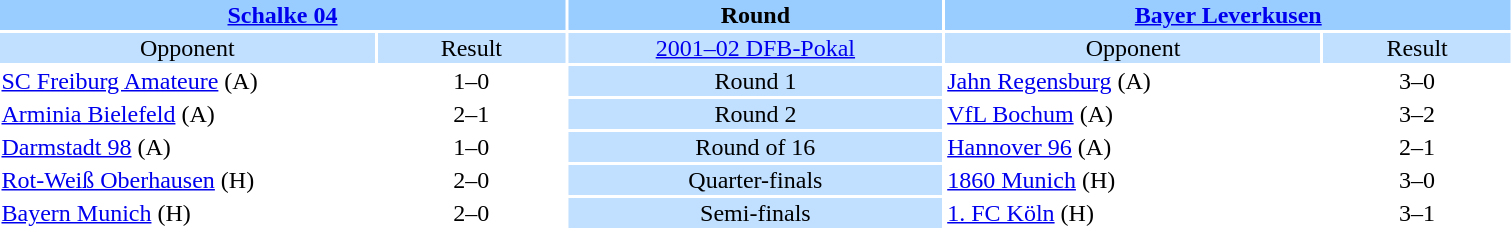<table style="width:80%; text-align:center;">
<tr style="vertical-align:top; background:#99CCFF;">
<th colspan="2"><a href='#'>Schalke 04</a></th>
<th style="width:20%">Round</th>
<th colspan="2"><a href='#'>Bayer Leverkusen</a></th>
</tr>
<tr style="vertical-align:top; background:#C1E0FF;">
<td style="width:20%">Opponent</td>
<td style="width:10%">Result</td>
<td><a href='#'>2001–02 DFB-Pokal</a></td>
<td style="width:20%">Opponent</td>
<td style="width:10%">Result</td>
</tr>
<tr>
<td align="left"><a href='#'>SC Freiburg Amateure</a> (A)</td>
<td>1–0</td>
<td style="background:#C1E0FF;">Round 1</td>
<td align="left"><a href='#'>Jahn Regensburg</a> (A)</td>
<td>3–0</td>
</tr>
<tr>
<td align="left"><a href='#'>Arminia Bielefeld</a> (A)</td>
<td>2–1</td>
<td style="background:#C1E0FF;">Round 2</td>
<td align="left"><a href='#'>VfL Bochum</a> (A)</td>
<td>3–2</td>
</tr>
<tr>
<td align="left"><a href='#'>Darmstadt 98</a> (A)</td>
<td>1–0 </td>
<td style="background:#C1E0FF;">Round of 16</td>
<td align="left"><a href='#'>Hannover 96</a> (A)</td>
<td>2–1</td>
</tr>
<tr>
<td align="left"><a href='#'>Rot-Weiß Oberhausen</a> (H)</td>
<td>2–0</td>
<td style="background:#C1E0FF;">Quarter-finals</td>
<td align="left"><a href='#'>1860 Munich</a> (H)</td>
<td>3–0</td>
</tr>
<tr>
<td align="left"><a href='#'>Bayern Munich</a> (H)</td>
<td>2–0 </td>
<td style="background:#C1E0FF;">Semi-finals</td>
<td align="left"><a href='#'>1. FC Köln</a> (H)</td>
<td>3–1 </td>
</tr>
</table>
